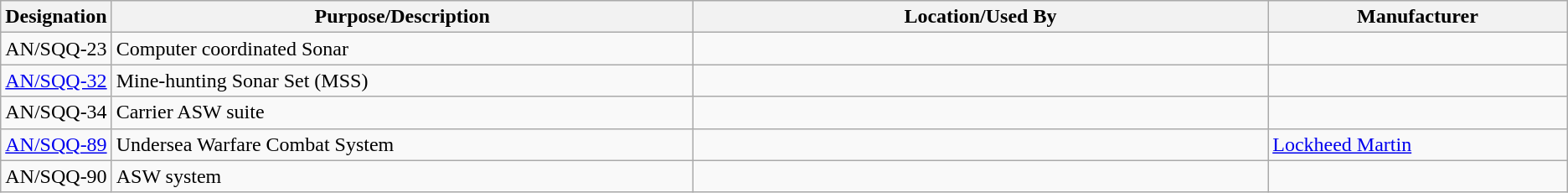<table class="wikitable sortable">
<tr>
<th scope="col">Designation</th>
<th scope="col" style="width: 500px;">Purpose/Description</th>
<th scope="col" style="width: 500px;">Location/Used By</th>
<th scope="col" style="width: 250px;">Manufacturer</th>
</tr>
<tr>
<td>AN/SQQ-23</td>
<td>Computer coordinated Sonar</td>
<td></td>
<td></td>
</tr>
<tr>
<td><a href='#'>AN/SQQ-32</a></td>
<td>Mine-hunting Sonar Set (MSS)</td>
<td></td>
<td></td>
</tr>
<tr>
<td>AN/SQQ-34</td>
<td>Carrier ASW suite</td>
<td></td>
<td></td>
</tr>
<tr>
<td><a href='#'>AN/SQQ-89</a></td>
<td>Undersea Warfare Combat System</td>
<td></td>
<td><a href='#'>Lockheed Martin</a></td>
</tr>
<tr>
<td>AN/SQQ-90</td>
<td>ASW system</td>
<td></td>
<td></td>
</tr>
</table>
